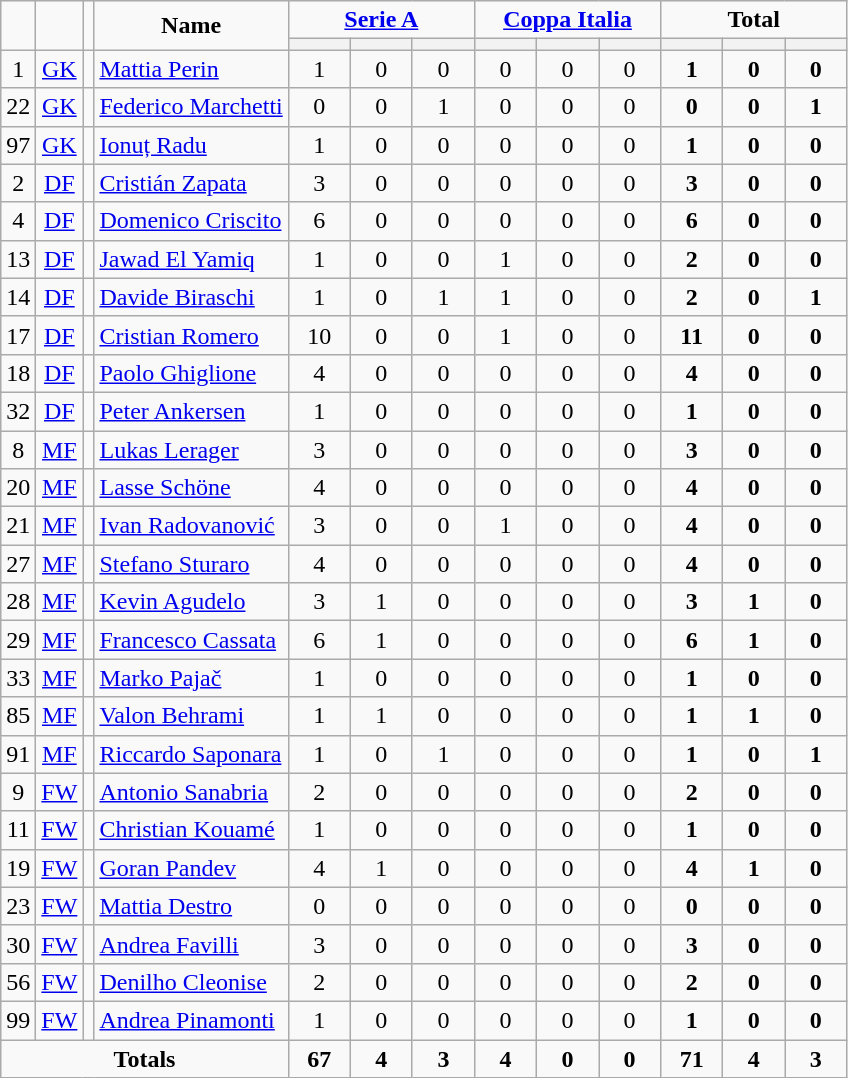<table class="wikitable" style="text-align:center;">
<tr>
<td rowspan="2" !width=15><strong></strong></td>
<td rowspan="2" !width=15><strong></strong></td>
<td rowspan="2" !width=15><strong></strong></td>
<td rowspan="2" !width=120><strong>Name</strong></td>
<td colspan="3"><strong><a href='#'>Serie A</a></strong></td>
<td colspan="3"><strong><a href='#'>Coppa Italia</a></strong></td>
<td colspan="3"><strong>Total</strong></td>
</tr>
<tr>
<th width=34; background:#fe9;"></th>
<th width=34; background:#fe9;"></th>
<th width=34; background:#ff8888;"></th>
<th width=34; background:#fe9;"></th>
<th width=34; background:#fe9;"></th>
<th width=34; background:#ff8888;"></th>
<th width=34; background:#fe9;"></th>
<th width=34; background:#fe9;"></th>
<th width=34; background:#ff8888;"></th>
</tr>
<tr>
<td>1</td>
<td><a href='#'>GK</a></td>
<td></td>
<td align=left><a href='#'>Mattia Perin</a></td>
<td>1</td>
<td>0</td>
<td>0</td>
<td>0</td>
<td>0</td>
<td>0</td>
<td><strong>1</strong></td>
<td><strong>0</strong></td>
<td><strong>0</strong></td>
</tr>
<tr>
<td>22</td>
<td><a href='#'>GK</a></td>
<td></td>
<td align=left><a href='#'>Federico Marchetti</a></td>
<td>0</td>
<td>0</td>
<td>1</td>
<td>0</td>
<td>0</td>
<td>0</td>
<td><strong>0</strong></td>
<td><strong>0</strong></td>
<td><strong>1</strong></td>
</tr>
<tr>
<td>97</td>
<td><a href='#'>GK</a></td>
<td></td>
<td align=left><a href='#'>Ionuț Radu</a></td>
<td>1</td>
<td>0</td>
<td>0</td>
<td>0</td>
<td>0</td>
<td>0</td>
<td><strong>1</strong></td>
<td><strong>0</strong></td>
<td><strong>0</strong></td>
</tr>
<tr>
<td>2</td>
<td><a href='#'>DF</a></td>
<td></td>
<td align=left><a href='#'>Cristián Zapata</a></td>
<td>3</td>
<td>0</td>
<td>0</td>
<td>0</td>
<td>0</td>
<td>0</td>
<td><strong>3</strong></td>
<td><strong>0</strong></td>
<td><strong>0</strong></td>
</tr>
<tr>
<td>4</td>
<td><a href='#'>DF</a></td>
<td></td>
<td align=left><a href='#'>Domenico Criscito</a></td>
<td>6</td>
<td>0</td>
<td>0</td>
<td>0</td>
<td>0</td>
<td>0</td>
<td><strong>6</strong></td>
<td><strong>0</strong></td>
<td><strong>0</strong></td>
</tr>
<tr>
<td>13</td>
<td><a href='#'>DF</a></td>
<td></td>
<td align=left><a href='#'>Jawad El Yamiq</a></td>
<td>1</td>
<td>0</td>
<td>0</td>
<td>1</td>
<td>0</td>
<td>0</td>
<td><strong>2</strong></td>
<td><strong>0</strong></td>
<td><strong>0</strong></td>
</tr>
<tr>
<td>14</td>
<td><a href='#'>DF</a></td>
<td></td>
<td align=left><a href='#'>Davide Biraschi</a></td>
<td>1</td>
<td>0</td>
<td>1</td>
<td>1</td>
<td>0</td>
<td>0</td>
<td><strong>2</strong></td>
<td><strong>0</strong></td>
<td><strong>1</strong></td>
</tr>
<tr>
<td>17</td>
<td><a href='#'>DF</a></td>
<td></td>
<td align=left><a href='#'>Cristian Romero</a></td>
<td>10</td>
<td>0</td>
<td>0</td>
<td>1</td>
<td>0</td>
<td>0</td>
<td><strong>11</strong></td>
<td><strong>0</strong></td>
<td><strong>0</strong></td>
</tr>
<tr>
<td>18</td>
<td><a href='#'>DF</a></td>
<td></td>
<td align=left><a href='#'>Paolo Ghiglione</a></td>
<td>4</td>
<td>0</td>
<td>0</td>
<td>0</td>
<td>0</td>
<td>0</td>
<td><strong>4</strong></td>
<td><strong>0</strong></td>
<td><strong>0</strong></td>
</tr>
<tr>
<td>32</td>
<td><a href='#'>DF</a></td>
<td></td>
<td align=left><a href='#'>Peter Ankersen</a></td>
<td>1</td>
<td>0</td>
<td>0</td>
<td>0</td>
<td>0</td>
<td>0</td>
<td><strong>1</strong></td>
<td><strong>0</strong></td>
<td><strong>0</strong></td>
</tr>
<tr>
<td>8</td>
<td><a href='#'>MF</a></td>
<td></td>
<td align=left><a href='#'>Lukas Lerager</a></td>
<td>3</td>
<td>0</td>
<td>0</td>
<td>0</td>
<td>0</td>
<td>0</td>
<td><strong>3</strong></td>
<td><strong>0</strong></td>
<td><strong>0</strong></td>
</tr>
<tr>
<td>20</td>
<td><a href='#'>MF</a></td>
<td></td>
<td align=left><a href='#'>Lasse Schöne</a></td>
<td>4</td>
<td>0</td>
<td>0</td>
<td>0</td>
<td>0</td>
<td>0</td>
<td><strong>4</strong></td>
<td><strong>0</strong></td>
<td><strong>0</strong></td>
</tr>
<tr>
<td>21</td>
<td><a href='#'>MF</a></td>
<td></td>
<td align=left><a href='#'>Ivan Radovanović</a></td>
<td>3</td>
<td>0</td>
<td>0</td>
<td>1</td>
<td>0</td>
<td>0</td>
<td><strong>4</strong></td>
<td><strong>0</strong></td>
<td><strong>0</strong></td>
</tr>
<tr>
<td>27</td>
<td><a href='#'>MF</a></td>
<td></td>
<td align=left><a href='#'>Stefano Sturaro</a></td>
<td>4</td>
<td>0</td>
<td>0</td>
<td>0</td>
<td>0</td>
<td>0</td>
<td><strong>4</strong></td>
<td><strong>0</strong></td>
<td><strong>0</strong></td>
</tr>
<tr>
<td>28</td>
<td><a href='#'>MF</a></td>
<td></td>
<td align=left><a href='#'>Kevin Agudelo</a></td>
<td>3</td>
<td>1</td>
<td>0</td>
<td>0</td>
<td>0</td>
<td>0</td>
<td><strong>3</strong></td>
<td><strong>1</strong></td>
<td><strong>0</strong></td>
</tr>
<tr>
<td>29</td>
<td><a href='#'>MF</a></td>
<td></td>
<td align=left><a href='#'>Francesco Cassata</a></td>
<td>6</td>
<td>1</td>
<td>0</td>
<td>0</td>
<td>0</td>
<td>0</td>
<td><strong>6</strong></td>
<td><strong>1</strong></td>
<td><strong>0</strong></td>
</tr>
<tr>
<td>33</td>
<td><a href='#'>MF</a></td>
<td></td>
<td align=left><a href='#'>Marko Pajač</a></td>
<td>1</td>
<td>0</td>
<td>0</td>
<td>0</td>
<td>0</td>
<td>0</td>
<td><strong>1</strong></td>
<td><strong>0</strong></td>
<td><strong>0</strong></td>
</tr>
<tr>
<td>85</td>
<td><a href='#'>MF</a></td>
<td></td>
<td align=left><a href='#'>Valon Behrami</a></td>
<td>1</td>
<td>1</td>
<td>0</td>
<td>0</td>
<td>0</td>
<td>0</td>
<td><strong>1</strong></td>
<td><strong>1</strong></td>
<td><strong>0</strong></td>
</tr>
<tr>
<td>91</td>
<td><a href='#'>MF</a></td>
<td></td>
<td align=left><a href='#'>Riccardo Saponara</a></td>
<td>1</td>
<td>0</td>
<td>1</td>
<td>0</td>
<td>0</td>
<td>0</td>
<td><strong>1</strong></td>
<td><strong>0</strong></td>
<td><strong>1</strong></td>
</tr>
<tr>
<td>9</td>
<td><a href='#'>FW</a></td>
<td></td>
<td align=left><a href='#'>Antonio Sanabria</a></td>
<td>2</td>
<td>0</td>
<td>0</td>
<td>0</td>
<td>0</td>
<td>0</td>
<td><strong>2</strong></td>
<td><strong>0</strong></td>
<td><strong>0</strong></td>
</tr>
<tr>
<td>11</td>
<td><a href='#'>FW</a></td>
<td></td>
<td align=left><a href='#'>Christian Kouamé</a></td>
<td>1</td>
<td>0</td>
<td>0</td>
<td>0</td>
<td>0</td>
<td>0</td>
<td><strong>1</strong></td>
<td><strong>0</strong></td>
<td><strong>0</strong></td>
</tr>
<tr>
<td>19</td>
<td><a href='#'>FW</a></td>
<td></td>
<td align=left><a href='#'>Goran Pandev</a></td>
<td>4</td>
<td>1</td>
<td>0</td>
<td>0</td>
<td>0</td>
<td>0</td>
<td><strong>4</strong></td>
<td><strong>1</strong></td>
<td><strong>0</strong></td>
</tr>
<tr>
<td>23</td>
<td><a href='#'>FW</a></td>
<td></td>
<td align=left><a href='#'>Mattia Destro</a></td>
<td>0</td>
<td>0</td>
<td>0</td>
<td>0</td>
<td>0</td>
<td>0</td>
<td><strong>0</strong></td>
<td><strong>0</strong></td>
<td><strong>0</strong></td>
</tr>
<tr>
<td>30</td>
<td><a href='#'>FW</a></td>
<td></td>
<td align=left><a href='#'>Andrea Favilli</a></td>
<td>3</td>
<td>0</td>
<td>0</td>
<td>0</td>
<td>0</td>
<td>0</td>
<td><strong>3</strong></td>
<td><strong>0</strong></td>
<td><strong>0</strong></td>
</tr>
<tr>
<td>56</td>
<td><a href='#'>FW</a></td>
<td></td>
<td align=left><a href='#'>Denilho Cleonise</a></td>
<td>2</td>
<td>0</td>
<td>0</td>
<td>0</td>
<td>0</td>
<td>0</td>
<td><strong>2</strong></td>
<td><strong>0</strong></td>
<td><strong>0</strong></td>
</tr>
<tr>
<td>99</td>
<td><a href='#'>FW</a></td>
<td></td>
<td align=left><a href='#'>Andrea Pinamonti</a></td>
<td>1</td>
<td>0</td>
<td>0</td>
<td>0</td>
<td>0</td>
<td>0</td>
<td><strong>1</strong></td>
<td><strong>0</strong></td>
<td><strong>0</strong></td>
</tr>
<tr>
<td colspan=4><strong>Totals</strong></td>
<td><strong>67</strong></td>
<td><strong>4</strong></td>
<td><strong>3</strong></td>
<td><strong>4</strong></td>
<td><strong>0</strong></td>
<td><strong>0</strong></td>
<td><strong>71</strong></td>
<td><strong>4</strong></td>
<td><strong>3</strong></td>
</tr>
</table>
